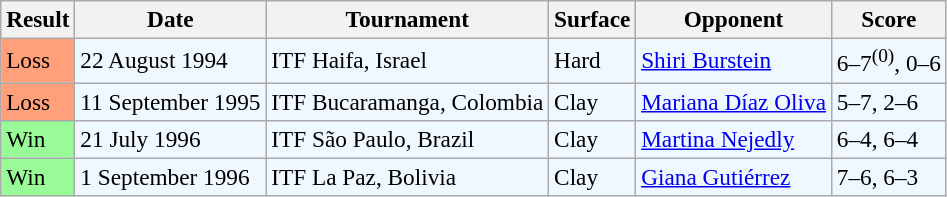<table class="sortable wikitable" style=font-size:97%>
<tr>
<th>Result</th>
<th>Date</th>
<th>Tournament</th>
<th>Surface</th>
<th>Opponent</th>
<th>Score</th>
</tr>
<tr style="background:#f0f8ff;">
<td style="background:#ffa07a;">Loss</td>
<td>22 August 1994</td>
<td>ITF Haifa, Israel</td>
<td>Hard</td>
<td> <a href='#'>Shiri Burstein</a></td>
<td>6–7<sup>(0)</sup>, 0–6</td>
</tr>
<tr style="background:#f0f8ff;">
<td style="background:#ffa07a;">Loss</td>
<td>11 September 1995</td>
<td>ITF Bucaramanga, Colombia</td>
<td>Clay</td>
<td> <a href='#'>Mariana Díaz Oliva</a></td>
<td>5–7, 2–6</td>
</tr>
<tr style="background:#f0f8ff;">
<td style="background:#98fb98;">Win</td>
<td>21 July 1996</td>
<td>ITF São Paulo, Brazil</td>
<td>Clay</td>
<td> <a href='#'>Martina Nejedly</a></td>
<td>6–4, 6–4</td>
</tr>
<tr style="background:#f0f8ff;">
<td style="background:#98fb98;">Win</td>
<td>1 September 1996</td>
<td>ITF La Paz, Bolivia</td>
<td>Clay</td>
<td> <a href='#'>Giana Gutiérrez</a></td>
<td>7–6, 6–3</td>
</tr>
</table>
